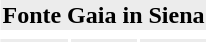<table style="float:right;">
<tr>
<th colspan="3" style="background:#ECECEC;"><strong>Fonte Gaia in Siena</strong></th>
</tr>
<tr>
<td></td>
<td></td>
<td></td>
</tr>
<tr style="background:#ECECEC;">
<td></td>
<td></td>
<td></td>
</tr>
</table>
